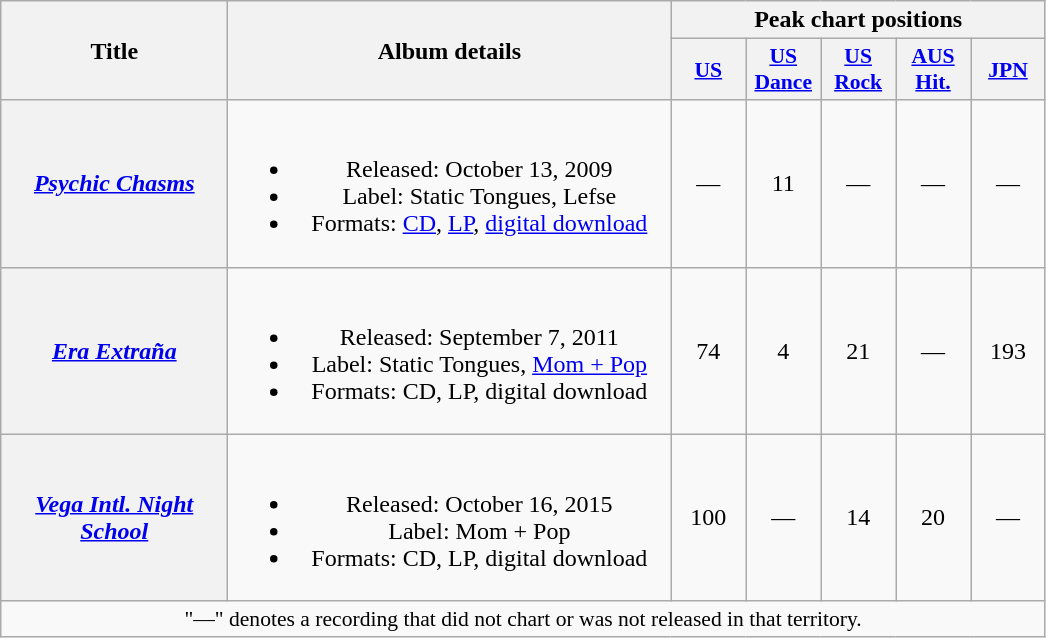<table class="wikitable plainrowheaders" style="text-align:center;">
<tr>
<th scope="col" rowspan="2" style="width:9em;">Title</th>
<th scope="col" rowspan="2" style="width:18em;">Album details</th>
<th scope="col" colspan="5">Peak chart positions</th>
</tr>
<tr>
<th scope="col" style="width:3em;font-size:90%;"><a href='#'>US</a><br></th>
<th scope="col" style="width:3em;font-size:90%;"><a href='#'>US Dance</a><br></th>
<th scope="col" style="width:3em;font-size:90%;"><a href='#'>US Rock</a><br></th>
<th scope="col" style="width:3em;font-size:90%;"><a href='#'>AUS<br>Hit.</a><br></th>
<th scope="col" style="width:3em;font-size:90%;"><a href='#'>JPN</a><br></th>
</tr>
<tr>
<th scope="row"><em><a href='#'>Psychic Chasms</a></em></th>
<td><br><ul><li>Released: October 13, 2009</li><li>Label: Static Tongues, Lefse</li><li>Formats: <a href='#'>CD</a>, <a href='#'>LP</a>, <a href='#'>digital download</a></li></ul></td>
<td>—</td>
<td>11</td>
<td>—</td>
<td>—</td>
<td>—</td>
</tr>
<tr>
<th scope="row"><em><a href='#'>Era Extraña</a></em></th>
<td><br><ul><li>Released: September 7, 2011</li><li>Label: Static Tongues, <a href='#'>Mom + Pop</a></li><li>Formats: CD, LP, digital download</li></ul></td>
<td>74</td>
<td>4</td>
<td>21</td>
<td>—</td>
<td>193</td>
</tr>
<tr>
<th scope="row"><em><a href='#'>Vega Intl. Night School</a></em></th>
<td><br><ul><li>Released: October 16, 2015</li><li>Label: Mom + Pop</li><li>Formats: CD, LP, digital download</li></ul></td>
<td>100</td>
<td>—</td>
<td>14</td>
<td>20</td>
<td>—</td>
</tr>
<tr>
<td colspan="8" style="font-size:90%">"—" denotes a recording that did not chart or was not released in that territory.</td>
</tr>
</table>
